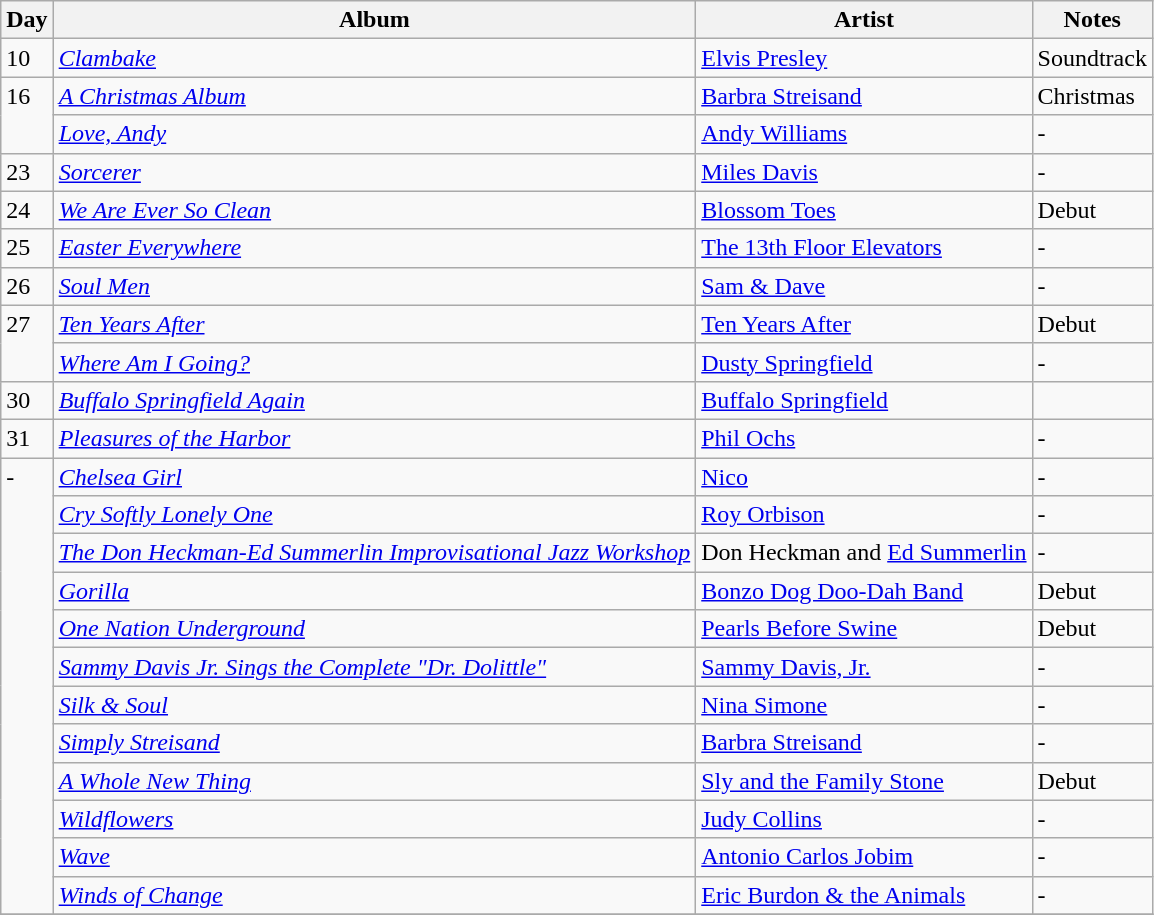<table class="wikitable">
<tr>
<th>Day</th>
<th>Album</th>
<th>Artist</th>
<th>Notes</th>
</tr>
<tr>
<td rowspan="1" valign="top">10</td>
<td><em><a href='#'>Clambake</a></em></td>
<td><a href='#'>Elvis Presley</a></td>
<td>Soundtrack</td>
</tr>
<tr>
<td rowspan="2" valign="top">16</td>
<td><em><a href='#'>A Christmas Album</a></em></td>
<td><a href='#'>Barbra Streisand</a></td>
<td>Christmas</td>
</tr>
<tr>
<td><em><a href='#'>Love, Andy</a></em></td>
<td><a href='#'>Andy Williams</a></td>
<td>-</td>
</tr>
<tr>
<td rowspan="1" valign="top">23</td>
<td><em><a href='#'>Sorcerer</a></em></td>
<td><a href='#'>Miles Davis</a></td>
<td>-</td>
</tr>
<tr>
<td rowspan="1" valign="top">24</td>
<td><em><a href='#'>We Are Ever So Clean</a></em></td>
<td><a href='#'>Blossom Toes</a></td>
<td>Debut</td>
</tr>
<tr>
<td rowspan="1" valign="top">25</td>
<td><em><a href='#'>Easter Everywhere</a></em></td>
<td><a href='#'>The 13th Floor Elevators</a></td>
<td>-</td>
</tr>
<tr>
<td rowspan="1" valign="top">26</td>
<td><em><a href='#'>Soul Men</a></em></td>
<td><a href='#'>Sam & Dave</a></td>
<td>-</td>
</tr>
<tr>
<td rowspan="2" valign="top">27</td>
<td><em><a href='#'>Ten Years After</a></em></td>
<td><a href='#'>Ten Years After</a></td>
<td>Debut</td>
</tr>
<tr>
<td><em><a href='#'>Where Am I Going?</a></em></td>
<td><a href='#'>Dusty Springfield</a></td>
<td>-</td>
</tr>
<tr>
<td rowspan="1" valign="top">30</td>
<td><em><a href='#'>Buffalo Springfield Again</a></em></td>
<td><a href='#'>Buffalo Springfield</a></td>
<td></td>
</tr>
<tr>
<td rowspan="1" valign="top">31</td>
<td><em><a href='#'>Pleasures of the Harbor</a></em></td>
<td><a href='#'>Phil Ochs</a></td>
<td>-</td>
</tr>
<tr>
<td rowspan="12" valign="top">-</td>
<td><em><a href='#'>Chelsea Girl</a></em></td>
<td><a href='#'>Nico</a></td>
<td>-</td>
</tr>
<tr>
<td><em><a href='#'>Cry Softly Lonely One</a></em></td>
<td><a href='#'>Roy Orbison</a></td>
<td>-</td>
</tr>
<tr>
<td><em><a href='#'>The Don Heckman-Ed Summerlin Improvisational Jazz Workshop</a></em></td>
<td>Don Heckman and <a href='#'>Ed Summerlin</a></td>
<td>-</td>
</tr>
<tr>
<td><em><a href='#'>Gorilla</a></em></td>
<td><a href='#'>Bonzo Dog Doo-Dah Band</a></td>
<td>Debut</td>
</tr>
<tr>
<td><em><a href='#'>One Nation Underground</a></em></td>
<td><a href='#'>Pearls Before Swine</a></td>
<td>Debut</td>
</tr>
<tr>
<td><em><a href='#'>Sammy Davis Jr. Sings the Complete "Dr. Dolittle"</a></em></td>
<td><a href='#'>Sammy Davis, Jr.</a></td>
<td>-</td>
</tr>
<tr>
<td><em><a href='#'>Silk & Soul</a></em></td>
<td><a href='#'>Nina Simone</a></td>
<td>-</td>
</tr>
<tr>
<td><em><a href='#'>Simply Streisand</a></em></td>
<td><a href='#'>Barbra Streisand</a></td>
<td>-</td>
</tr>
<tr>
<td><em><a href='#'>A Whole New Thing</a></em></td>
<td><a href='#'>Sly and the Family Stone</a></td>
<td>Debut</td>
</tr>
<tr>
<td><em><a href='#'>Wildflowers</a></em></td>
<td><a href='#'>Judy Collins</a></td>
<td>-</td>
</tr>
<tr>
<td><em><a href='#'>Wave</a></em></td>
<td><a href='#'>Antonio Carlos Jobim</a></td>
<td>-</td>
</tr>
<tr>
<td><em><a href='#'>Winds of Change</a></em></td>
<td><a href='#'>Eric Burdon & the Animals</a></td>
<td>-</td>
</tr>
<tr>
</tr>
</table>
